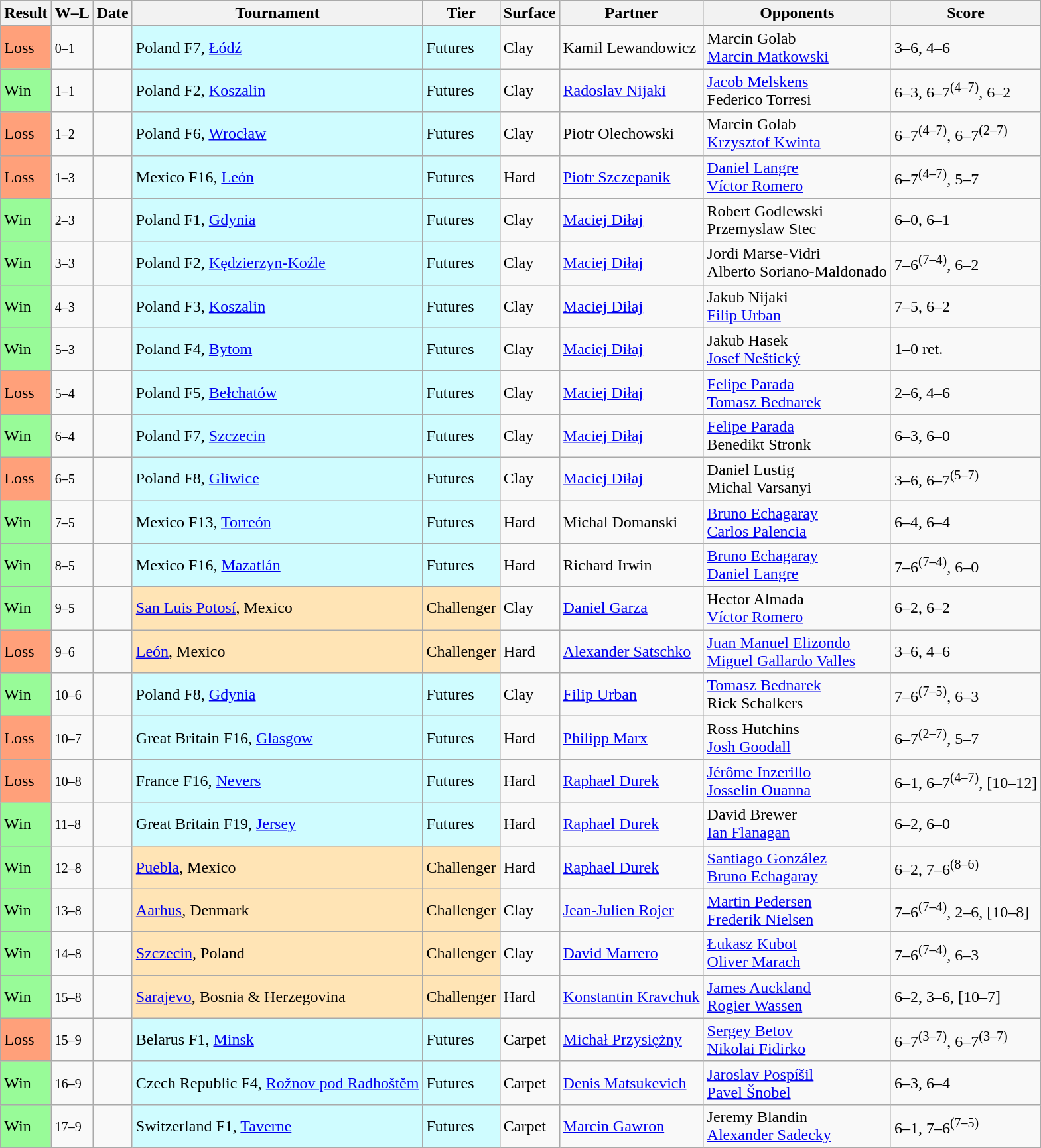<table class="sortable wikitable">
<tr>
<th>Result</th>
<th class="unsortable">W–L</th>
<th>Date</th>
<th>Tournament</th>
<th>Tier</th>
<th>Surface</th>
<th>Partner</th>
<th>Opponents</th>
<th class="unsortable">Score</th>
</tr>
<tr>
<td bgcolor=FFA07A>Loss</td>
<td><small>0–1</small></td>
<td></td>
<td style="background:#cffcff;">Poland F7, <a href='#'>Łódź</a></td>
<td style="background:#cffcff;">Futures</td>
<td>Clay</td>
<td> Kamil Lewandowicz</td>
<td> Marcin Golab <br>  <a href='#'>Marcin Matkowski</a></td>
<td>3–6, 4–6</td>
</tr>
<tr>
<td bgcolor=98FB98>Win</td>
<td><small>1–1</small></td>
<td></td>
<td style="background:#cffcff;">Poland F2, <a href='#'>Koszalin</a></td>
<td style="background:#cffcff;">Futures</td>
<td>Clay</td>
<td> <a href='#'>Radoslav Nijaki</a></td>
<td> <a href='#'>Jacob Melskens</a> <br>  Federico Torresi</td>
<td>6–3, 6–7<sup>(4–7)</sup>, 6–2</td>
</tr>
<tr>
<td bgcolor=FFA07A>Loss</td>
<td><small>1–2</small></td>
<td></td>
<td style="background:#cffcff;">Poland F6, <a href='#'>Wrocław</a></td>
<td style="background:#cffcff;">Futures</td>
<td>Clay</td>
<td> Piotr Olechowski</td>
<td> Marcin Golab <br>  <a href='#'>Krzysztof Kwinta</a></td>
<td>6–7<sup>(4–7)</sup>, 6–7<sup>(2–7)</sup></td>
</tr>
<tr>
<td bgcolor=FFA07A>Loss</td>
<td><small>1–3</small></td>
<td></td>
<td style="background:#cffcff;">Mexico F16, <a href='#'>León</a></td>
<td style="background:#cffcff;">Futures</td>
<td>Hard</td>
<td> <a href='#'>Piotr Szczepanik</a></td>
<td> <a href='#'>Daniel Langre</a> <br>  <a href='#'>Víctor Romero</a></td>
<td>6–7<sup>(4–7)</sup>, 5–7</td>
</tr>
<tr>
<td bgcolor=98FB98>Win</td>
<td><small>2–3</small></td>
<td></td>
<td style="background:#cffcff;">Poland F1, <a href='#'>Gdynia</a></td>
<td style="background:#cffcff;">Futures</td>
<td>Clay</td>
<td> <a href='#'>Maciej Diłaj</a></td>
<td> Robert Godlewski <br>  Przemyslaw Stec</td>
<td>6–0, 6–1</td>
</tr>
<tr>
<td bgcolor=98FB98>Win</td>
<td><small>3–3</small></td>
<td></td>
<td style="background:#cffcff;">Poland F2, <a href='#'>Kędzierzyn-Koźle</a></td>
<td style="background:#cffcff;">Futures</td>
<td>Clay</td>
<td> <a href='#'>Maciej Diłaj</a></td>
<td> Jordi Marse-Vidri <br>  Alberto Soriano-Maldonado</td>
<td>7–6<sup>(7–4)</sup>, 6–2</td>
</tr>
<tr>
<td bgcolor=98FB98>Win</td>
<td><small>4–3</small></td>
<td></td>
<td style="background:#cffcff;">Poland F3, <a href='#'>Koszalin</a></td>
<td style="background:#cffcff;">Futures</td>
<td>Clay</td>
<td> <a href='#'>Maciej Diłaj</a></td>
<td> Jakub Nijaki <br>  <a href='#'>Filip Urban</a></td>
<td>7–5, 6–2</td>
</tr>
<tr>
<td bgcolor=98FB98>Win</td>
<td><small>5–3</small></td>
<td></td>
<td style="background:#cffcff;">Poland F4, <a href='#'>Bytom</a></td>
<td style="background:#cffcff;">Futures</td>
<td>Clay</td>
<td> <a href='#'>Maciej Diłaj</a></td>
<td> Jakub Hasek <br>  <a href='#'>Josef Neštický</a></td>
<td>1–0 ret.</td>
</tr>
<tr>
<td bgcolor=FFA07A>Loss</td>
<td><small>5–4</small></td>
<td></td>
<td style="background:#cffcff;">Poland F5, <a href='#'>Bełchatów</a></td>
<td style="background:#cffcff;">Futures</td>
<td>Clay</td>
<td> <a href='#'>Maciej Diłaj</a></td>
<td> <a href='#'>Felipe Parada</a> <br>  <a href='#'>Tomasz Bednarek</a></td>
<td>2–6, 4–6</td>
</tr>
<tr>
<td bgcolor=98FB98>Win</td>
<td><small>6–4</small></td>
<td></td>
<td style="background:#cffcff;">Poland F7, <a href='#'>Szczecin</a></td>
<td style="background:#cffcff;">Futures</td>
<td>Clay</td>
<td> <a href='#'>Maciej Diłaj</a></td>
<td> <a href='#'>Felipe Parada</a> <br>  Benedikt Stronk</td>
<td>6–3, 6–0</td>
</tr>
<tr>
<td bgcolor=FFA07A>Loss</td>
<td><small>6–5</small></td>
<td></td>
<td style="background:#cffcff;">Poland F8, <a href='#'>Gliwice</a></td>
<td style="background:#cffcff;">Futures</td>
<td>Clay</td>
<td> <a href='#'>Maciej Diłaj</a></td>
<td> Daniel Lustig <br>  Michal Varsanyi</td>
<td>3–6, 6–7<sup>(5–7)</sup></td>
</tr>
<tr>
<td bgcolor=98FB98>Win</td>
<td><small>7–5</small></td>
<td></td>
<td style="background:#cffcff;">Mexico F13, <a href='#'>Torreón</a></td>
<td style="background:#cffcff;">Futures</td>
<td>Hard</td>
<td> Michal Domanski</td>
<td> <a href='#'>Bruno Echagaray</a> <br>  <a href='#'>Carlos Palencia</a></td>
<td>6–4, 6–4</td>
</tr>
<tr>
<td bgcolor=98FB98>Win</td>
<td><small>8–5</small></td>
<td></td>
<td style="background:#cffcff;">Mexico F16, <a href='#'>Mazatlán</a></td>
<td style="background:#cffcff;">Futures</td>
<td>Hard</td>
<td> Richard Irwin</td>
<td> <a href='#'>Bruno Echagaray</a> <br>  <a href='#'>Daniel Langre</a></td>
<td>7–6<sup>(7–4)</sup>, 6–0</td>
</tr>
<tr>
<td bgcolor=98FB98>Win</td>
<td><small>9–5</small></td>
<td></td>
<td style="background:moccasin;"><a href='#'>San Luis Potosí</a>, Mexico</td>
<td style="background:moccasin;">Challenger</td>
<td>Clay</td>
<td> <a href='#'>Daniel Garza</a></td>
<td> Hector Almada <br>  <a href='#'>Víctor Romero</a></td>
<td>6–2, 6–2</td>
</tr>
<tr>
<td bgcolor=FFA07A>Loss</td>
<td><small>9–6</small></td>
<td></td>
<td style="background:moccasin;"><a href='#'>León</a>, Mexico</td>
<td style="background:moccasin;">Challenger</td>
<td>Hard</td>
<td> <a href='#'>Alexander Satschko</a></td>
<td> <a href='#'>Juan Manuel Elizondo</a> <br>  <a href='#'>Miguel Gallardo Valles</a></td>
<td>3–6, 4–6</td>
</tr>
<tr>
<td bgcolor=98FB98>Win</td>
<td><small>10–6</small></td>
<td></td>
<td style="background:#cffcff;">Poland F8, <a href='#'>Gdynia</a></td>
<td style="background:#cffcff;">Futures</td>
<td>Clay</td>
<td> <a href='#'>Filip Urban</a></td>
<td> <a href='#'>Tomasz Bednarek</a> <br>  Rick Schalkers</td>
<td>7–6<sup>(7–5)</sup>, 6–3</td>
</tr>
<tr>
<td bgcolor=FFA07A>Loss</td>
<td><small>10–7</small></td>
<td></td>
<td style="background:#cffcff;">Great Britain F16, <a href='#'>Glasgow</a></td>
<td style="background:#cffcff;">Futures</td>
<td>Hard</td>
<td> <a href='#'>Philipp Marx</a></td>
<td> Ross Hutchins <br>  <a href='#'>Josh Goodall</a></td>
<td>6–7<sup>(2–7)</sup>, 5–7</td>
</tr>
<tr>
<td bgcolor=FFA07A>Loss</td>
<td><small>10–8</small></td>
<td></td>
<td style="background:#cffcff;">France F16, <a href='#'>Nevers</a></td>
<td style="background:#cffcff;">Futures</td>
<td>Hard</td>
<td> <a href='#'>Raphael Durek</a></td>
<td> <a href='#'>Jérôme Inzerillo</a> <br>  <a href='#'>Josselin Ouanna</a></td>
<td>6–1, 6–7<sup>(4–7)</sup>, [10–12]</td>
</tr>
<tr>
<td bgcolor=98FB98>Win</td>
<td><small>11–8</small></td>
<td></td>
<td style="background:#cffcff;">Great Britain F19, <a href='#'>Jersey</a></td>
<td style="background:#cffcff;">Futures</td>
<td>Hard</td>
<td> <a href='#'>Raphael Durek</a></td>
<td> David Brewer <br>  <a href='#'>Ian Flanagan</a></td>
<td>6–2, 6–0</td>
</tr>
<tr>
<td bgcolor=98FB98>Win</td>
<td><small>12–8</small></td>
<td></td>
<td style="background:moccasin;"><a href='#'>Puebla</a>, Mexico</td>
<td style="background:moccasin;">Challenger</td>
<td>Hard</td>
<td> <a href='#'>Raphael Durek</a></td>
<td> <a href='#'>Santiago González</a> <br>  <a href='#'>Bruno Echagaray</a></td>
<td>6–2, 7–6<sup>(8–6)</sup></td>
</tr>
<tr>
<td bgcolor=98FB98>Win</td>
<td><small>13–8</small></td>
<td></td>
<td style="background:moccasin;"><a href='#'>Aarhus</a>, Denmark</td>
<td style="background:moccasin;">Challenger</td>
<td>Clay</td>
<td> <a href='#'>Jean-Julien Rojer</a></td>
<td> <a href='#'>Martin Pedersen</a> <br>  <a href='#'>Frederik Nielsen</a></td>
<td>7–6<sup>(7–4)</sup>, 2–6, [10–8]</td>
</tr>
<tr>
<td bgcolor=98FB98>Win</td>
<td><small>14–8</small></td>
<td></td>
<td style="background:moccasin;"><a href='#'>Szczecin</a>, Poland</td>
<td style="background:moccasin;">Challenger</td>
<td>Clay</td>
<td> <a href='#'>David Marrero</a></td>
<td> <a href='#'>Łukasz Kubot</a> <br>  <a href='#'>Oliver Marach</a></td>
<td>7–6<sup>(7–4)</sup>, 6–3</td>
</tr>
<tr>
<td bgcolor=98FB98>Win</td>
<td><small>15–8</small></td>
<td></td>
<td style="background:moccasin;"><a href='#'>Sarajevo</a>, Bosnia & Herzegovina</td>
<td style="background:moccasin;">Challenger</td>
<td>Hard</td>
<td> <a href='#'>Konstantin Kravchuk</a></td>
<td> <a href='#'>James Auckland</a> <br>  <a href='#'>Rogier Wassen</a></td>
<td>6–2, 3–6, [10–7]</td>
</tr>
<tr>
<td bgcolor=FFA07A>Loss</td>
<td><small>15–9</small></td>
<td></td>
<td style="background:#cffcff;">Belarus F1, <a href='#'>Minsk</a></td>
<td style="background:#cffcff;">Futures</td>
<td>Carpet</td>
<td> <a href='#'>Michał Przysiężny</a></td>
<td> <a href='#'>Sergey Betov</a> <br>  <a href='#'>Nikolai Fidirko</a></td>
<td>6–7<sup>(3–7)</sup>, 6–7<sup>(3–7)</sup></td>
</tr>
<tr>
<td bgcolor=98FB98>Win</td>
<td><small>16–9</small></td>
<td></td>
<td style="background:#cffcff;">Czech Republic F4, <a href='#'>Rožnov pod Radhoštěm</a></td>
<td style="background:#cffcff;">Futures</td>
<td>Carpet</td>
<td> <a href='#'>Denis Matsukevich</a></td>
<td> <a href='#'>Jaroslav Pospíšil</a> <br>  <a href='#'>Pavel Šnobel</a></td>
<td>6–3, 6–4</td>
</tr>
<tr>
<td bgcolor=98FB98>Win</td>
<td><small>17–9</small></td>
<td></td>
<td style="background:#cffcff;">Switzerland F1, <a href='#'>Taverne</a></td>
<td style="background:#cffcff;">Futures</td>
<td>Carpet</td>
<td> <a href='#'>Marcin Gawron</a></td>
<td> Jeremy Blandin <br>  <a href='#'>Alexander Sadecky</a></td>
<td>6–1, 7–6<sup>(7–5)</sup></td>
</tr>
</table>
